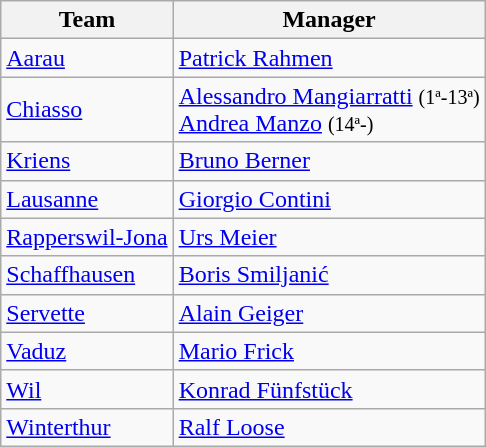<table class="wikitable sortable">
<tr>
<th>Team</th>
<th>Manager</th>
</tr>
<tr>
<td><a href='#'>Aarau</a></td>
<td> <a href='#'>Patrick Rahmen</a></td>
</tr>
<tr>
<td><a href='#'>Chiasso</a></td>
<td> <a href='#'>Alessandro Mangiarratti</a> <small> (1ª-13ª)</small><br> <a href='#'>Andrea Manzo</a> <small> (14ª-)</small></td>
</tr>
<tr>
<td><a href='#'>Kriens</a></td>
<td> <a href='#'>Bruno Berner</a></td>
</tr>
<tr>
<td><a href='#'>Lausanne</a></td>
<td> <a href='#'>Giorgio Contini</a></td>
</tr>
<tr>
<td><a href='#'>Rapperswil-Jona</a></td>
<td> <a href='#'>Urs Meier</a></td>
</tr>
<tr>
<td><a href='#'>Schaffhausen</a></td>
<td> <a href='#'>Boris Smiljanić</a></td>
</tr>
<tr>
<td><a href='#'>Servette</a></td>
<td> <a href='#'>Alain Geiger</a></td>
</tr>
<tr>
<td> <a href='#'>Vaduz</a></td>
<td> <a href='#'>Mario Frick</a></td>
</tr>
<tr>
<td><a href='#'>Wil</a></td>
<td> <a href='#'>Konrad Fünfstück</a></td>
</tr>
<tr>
<td><a href='#'>Winterthur</a></td>
<td> <a href='#'>Ralf Loose</a></td>
</tr>
</table>
